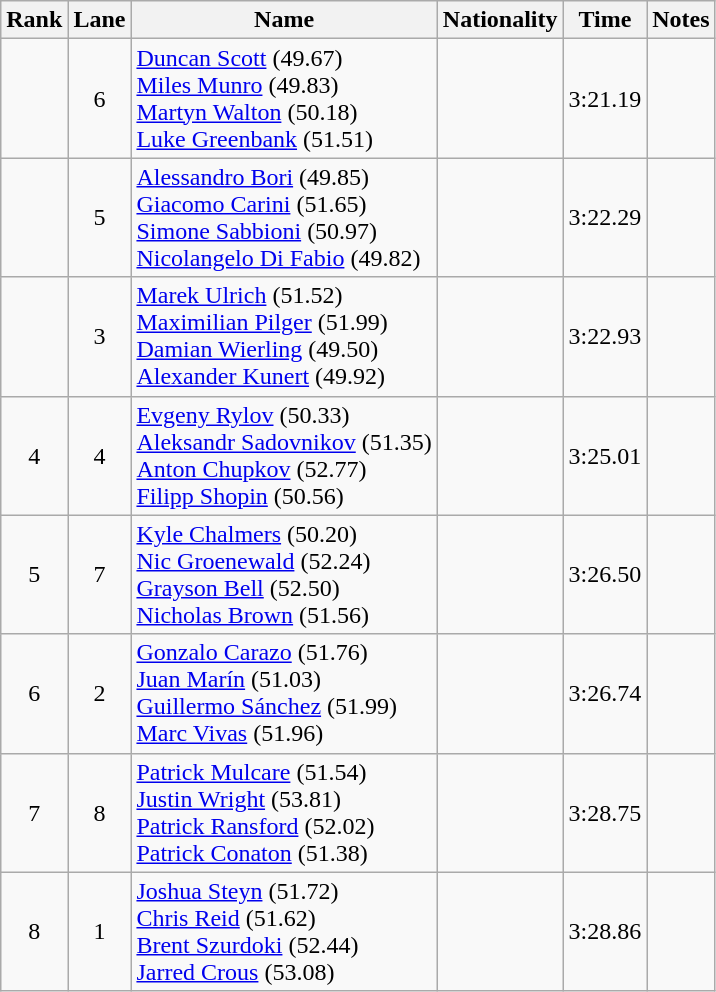<table class="wikitable sortable" style="text-align:center">
<tr>
<th>Rank</th>
<th>Lane</th>
<th>Name</th>
<th>Nationality</th>
<th>Time</th>
<th>Notes</th>
</tr>
<tr>
<td></td>
<td>6</td>
<td align=left><a href='#'>Duncan Scott</a> (49.67)<br><a href='#'>Miles Munro</a> (49.83)<br><a href='#'>Martyn Walton</a> (50.18)<br><a href='#'>Luke Greenbank</a> (51.51)</td>
<td align=left></td>
<td>3:21.19</td>
<td></td>
</tr>
<tr>
<td></td>
<td>5</td>
<td align=left><a href='#'>Alessandro Bori</a> (49.85)<br><a href='#'>Giacomo Carini</a> (51.65)<br><a href='#'>Simone Sabbioni</a> (50.97)<br><a href='#'>Nicolangelo Di Fabio</a> (49.82)</td>
<td align=left></td>
<td>3:22.29</td>
<td></td>
</tr>
<tr>
<td></td>
<td>3</td>
<td align=left><a href='#'>Marek Ulrich</a> (51.52)<br><a href='#'>Maximilian Pilger</a> (51.99)<br><a href='#'>Damian Wierling</a> (49.50)<br><a href='#'>Alexander Kunert</a> (49.92)</td>
<td align=left></td>
<td>3:22.93</td>
<td></td>
</tr>
<tr>
<td>4</td>
<td>4</td>
<td align=left><a href='#'>Evgeny Rylov</a> (50.33)<br><a href='#'>Aleksandr Sadovnikov</a> (51.35)<br><a href='#'>Anton Chupkov</a> (52.77)<br><a href='#'>Filipp Shopin</a> (50.56)</td>
<td align=left></td>
<td>3:25.01</td>
<td></td>
</tr>
<tr>
<td>5</td>
<td>7</td>
<td align=left><a href='#'>Kyle Chalmers</a> (50.20)<br><a href='#'>Nic Groenewald</a> (52.24)<br><a href='#'>Grayson Bell</a> (52.50)<br><a href='#'>Nicholas Brown</a> (51.56)</td>
<td align=left></td>
<td>3:26.50</td>
<td></td>
</tr>
<tr>
<td>6</td>
<td>2</td>
<td align=left><a href='#'>Gonzalo Carazo</a> (51.76)<br><a href='#'>Juan Marín</a> (51.03)<br><a href='#'>Guillermo Sánchez</a> (51.99)<br><a href='#'>Marc Vivas</a> (51.96)</td>
<td align=left></td>
<td>3:26.74</td>
<td></td>
</tr>
<tr>
<td>7</td>
<td>8</td>
<td align=left><a href='#'>Patrick Mulcare</a> (51.54)<br><a href='#'>Justin Wright</a> (53.81)<br><a href='#'>Patrick Ransford</a> (52.02)<br><a href='#'>Patrick Conaton</a> (51.38)</td>
<td align=left></td>
<td>3:28.75</td>
<td></td>
</tr>
<tr>
<td>8</td>
<td>1</td>
<td align=left><a href='#'>Joshua Steyn</a> (51.72)<br><a href='#'>Chris Reid</a> (51.62)<br><a href='#'>Brent Szurdoki</a> (52.44)<br><a href='#'>Jarred Crous</a> (53.08)</td>
<td align=left></td>
<td>3:28.86</td>
<td></td>
</tr>
</table>
